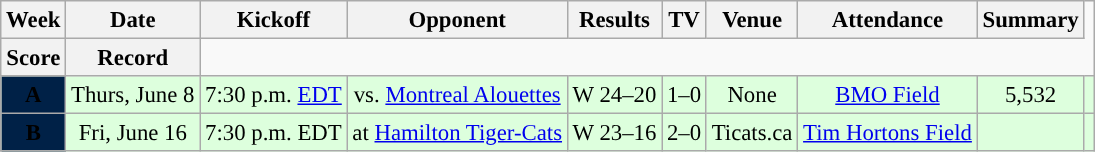<table class="wikitable" style="font-size: 95%;">
<tr>
<th scope="col">Week</th>
<th scope="col">Date</th>
<th scope="col">Kickoff</th>
<th scope="col">Opponent</th>
<th scope="col">Results</th>
<th scope="col">TV</th>
<th scope="col">Venue</th>
<th scope="col">Attendance</th>
<th scope="col">Summary</th>
</tr>
<tr>
<th scope="col">Score</th>
<th scope="col">Record</th>
</tr>
<tr align="center" bgcolor="#ddffdd">
<th style="text-align:center; background:#002147;"><span>A</span></th>
<td align="center">Thurs, June 8</td>
<td align="center">7:30 p.m. <a href='#'>EDT</a></td>
<td align="center">vs. <a href='#'>Montreal Alouettes</a></td>
<td align="center">W 24–20</td>
<td align="center">1–0</td>
<td align="center">None</td>
<td align="center"><a href='#'>BMO Field</a></td>
<td align="center">5,532</td>
<td align="center"></td>
</tr>
<tr align="center" bgcolor="ddffdd">
<th style="text-align:center; background:#002147;"><span>B</span></th>
<td align="center">Fri, June 16</td>
<td align="center">7:30 p.m. EDT</td>
<td align="center">at <a href='#'>Hamilton Tiger-Cats</a></td>
<td align="center">W 23–16</td>
<td align="center">2–0</td>
<td align="center">Ticats.ca</td>
<td align="center"><a href='#'>Tim Hortons Field</a></td>
<td align="center"></td>
<td align="center"></td>
</tr>
</table>
